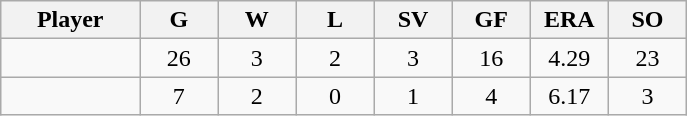<table class="wikitable sortable">
<tr>
<th bgcolor="#DDDDFF" width="16%">Player</th>
<th bgcolor="#DDDDFF" width="9%">G</th>
<th bgcolor="#DDDDFF" width="9%">W</th>
<th bgcolor="#DDDDFF" width="9%">L</th>
<th bgcolor="#DDDDFF" width="9%">SV</th>
<th bgcolor="#DDDDFF" width="9%">GF</th>
<th bgcolor="#DDDDFF" width="9%">ERA</th>
<th bgcolor="#DDDDFF" width="9%">SO</th>
</tr>
<tr align="center">
<td></td>
<td>26</td>
<td>3</td>
<td>2</td>
<td>3</td>
<td>16</td>
<td>4.29</td>
<td>23</td>
</tr>
<tr align="center">
<td></td>
<td>7</td>
<td>2</td>
<td>0</td>
<td>1</td>
<td>4</td>
<td>6.17</td>
<td>3</td>
</tr>
</table>
